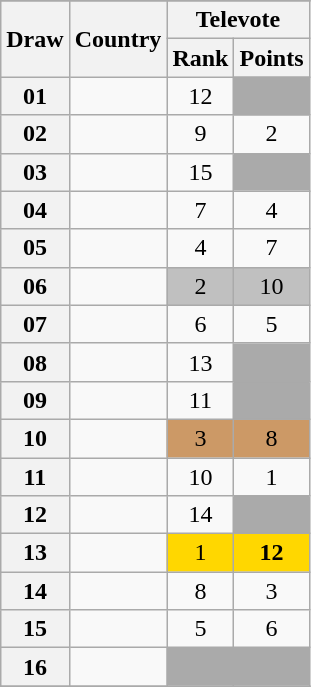<table class="sortable wikitable collapsible plainrowheaders" style="text-align:center;">
<tr>
</tr>
<tr>
<th scope="col" rowspan="2">Draw</th>
<th scope="col" rowspan="2">Country</th>
<th scope="col" colspan="2">Televote</th>
</tr>
<tr>
<th scope="col">Rank</th>
<th scope="col">Points</th>
</tr>
<tr>
<th scope="row" style="text-align:center;">01</th>
<td style="text-align:left;"></td>
<td>12</td>
<td style="background:#AAAAAA;"></td>
</tr>
<tr>
<th scope="row" style="text-align:center;">02</th>
<td style="text-align:left;"></td>
<td>9</td>
<td>2</td>
</tr>
<tr>
<th scope="row" style="text-align:center;">03</th>
<td style="text-align:left;"></td>
<td>15</td>
<td style="background:#AAAAAA;"></td>
</tr>
<tr>
<th scope="row" style="text-align:center;">04</th>
<td style="text-align:left;"></td>
<td>7</td>
<td>4</td>
</tr>
<tr>
<th scope="row" style="text-align:center;">05</th>
<td style="text-align:left;"></td>
<td>4</td>
<td>7</td>
</tr>
<tr>
<th scope="row" style="text-align:center;">06</th>
<td style="text-align:left;"></td>
<td style="background:silver;">2</td>
<td style="background:silver;">10</td>
</tr>
<tr>
<th scope="row" style="text-align:center;">07</th>
<td style="text-align:left;"></td>
<td>6</td>
<td>5</td>
</tr>
<tr>
<th scope="row" style="text-align:center;">08</th>
<td style="text-align:left;"></td>
<td>13</td>
<td style="background:#AAAAAA;"></td>
</tr>
<tr>
<th scope="row" style="text-align:center;">09</th>
<td style="text-align:left;"></td>
<td>11</td>
<td style="background:#AAAAAA;"></td>
</tr>
<tr>
<th scope="row" style="text-align:center;">10</th>
<td style="text-align:left;"></td>
<td style="background:#CC9966;">3</td>
<td style="background:#CC9966;">8</td>
</tr>
<tr>
<th scope="row" style="text-align:center;">11</th>
<td style="text-align:left;"></td>
<td>10</td>
<td>1</td>
</tr>
<tr>
<th scope="row" style="text-align:center;">12</th>
<td style="text-align:left;"></td>
<td>14</td>
<td style="background:#AAAAAA;"></td>
</tr>
<tr>
<th scope="row" style="text-align:center;">13</th>
<td style="text-align:left;"></td>
<td style="background:gold;">1</td>
<td style="background:gold;"><strong>12</strong></td>
</tr>
<tr>
<th scope="row" style="text-align:center;">14</th>
<td style="text-align:left;"></td>
<td>8</td>
<td>3</td>
</tr>
<tr>
<th scope="row" style="text-align:center;">15</th>
<td style="text-align:left;"></td>
<td>5</td>
<td>6</td>
</tr>
<tr>
<th scope="row" style="text-align:center;">16</th>
<td style="text-align:left;"></td>
<td style="background:#AAAAAA;" data-sort-value="16"></td>
<td style="background:#AAAAAA;"></td>
</tr>
<tr>
</tr>
</table>
